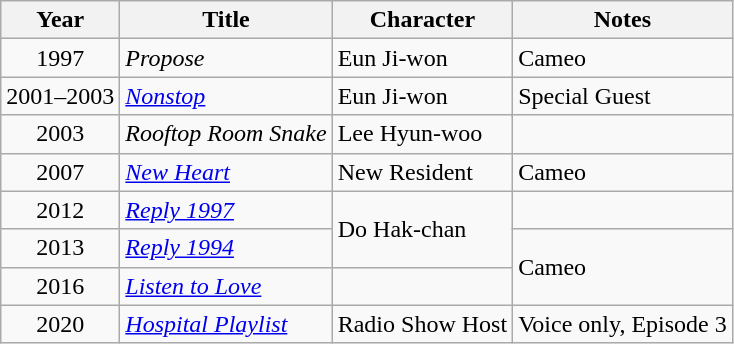<table class="wikitable sortable">
<tr>
<th>Year</th>
<th>Title</th>
<th>Character</th>
<th>Notes</th>
</tr>
<tr>
<td style="text-align:center;">1997</td>
<td><em>Propose</em></td>
<td>Eun Ji-won</td>
<td>Cameo</td>
</tr>
<tr>
<td style="text-align:center;">2001–2003</td>
<td rowspan="2"><em><a href='#'>Nonstop</a></em></td>
<td rowspan="2">Eun Ji-won</td>
<td rowspan="2">Special Guest</td>
</tr>
<tr>
<td rowspan="2" style="text-align:center;">2003</td>
</tr>
<tr>
<td><em>Rooftop Room Snake</em></td>
<td>Lee Hyun-woo</td>
<td></td>
</tr>
<tr>
<td style="text-align:center;">2007</td>
<td><em><a href='#'>New Heart</a></em></td>
<td>New Resident</td>
<td>Cameo</td>
</tr>
<tr>
<td style="text-align:center;">2012</td>
<td><em><a href='#'>Reply 1997</a></em></td>
<td rowspan="2">Do Hak-chan</td>
<td></td>
</tr>
<tr>
<td style="text-align:center;">2013</td>
<td><em><a href='#'>Reply 1994</a></em></td>
<td rowspan="2">Cameo</td>
</tr>
<tr>
<td style="text-align:center;">2016</td>
<td><em><a href='#'>Listen to Love</a></em></td>
<td></td>
</tr>
<tr>
<td style="text-align:center;">2020</td>
<td><em><a href='#'>Hospital Playlist</a></em></td>
<td>Radio Show Host</td>
<td>Voice only, Episode 3</td>
</tr>
</table>
